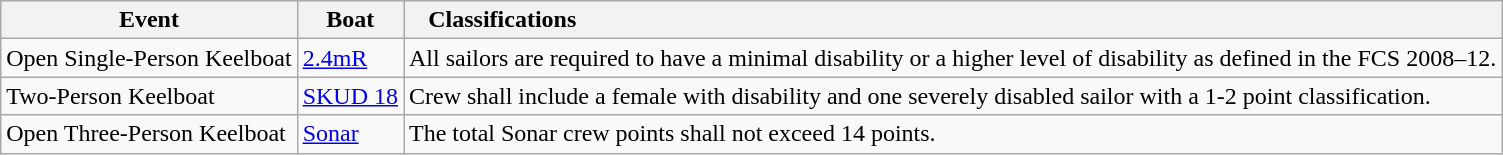<table class="wikitable">
<tr>
<th>Event</th>
<th>Boat</th>
<th style="text-align:left;padding-left:1em;">Classifications</th>
</tr>
<tr>
<td>Open Single-Person Keelboat</td>
<td><a href='#'>2.4mR</a></td>
<td>All sailors are required to have a minimal disability or a higher level of disability as defined in the FCS 2008–12.</td>
</tr>
<tr>
<td>Two-Person Keelboat</td>
<td><a href='#'>SKUD 18</a></td>
<td>Crew shall include a female with disability and one severely disabled sailor with a 1-2 point classification.</td>
</tr>
<tr>
<td>Open Three-Person Keelboat</td>
<td><a href='#'>Sonar</a></td>
<td>The total Sonar crew points shall not exceed 14 points.</td>
</tr>
</table>
